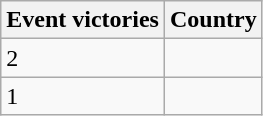<table class="wikitable">
<tr>
<th>Event victories</th>
<th>Country</th>
</tr>
<tr>
<td>2</td>
<td></td>
</tr>
<tr>
<td>1</td>
<td></td>
</tr>
</table>
